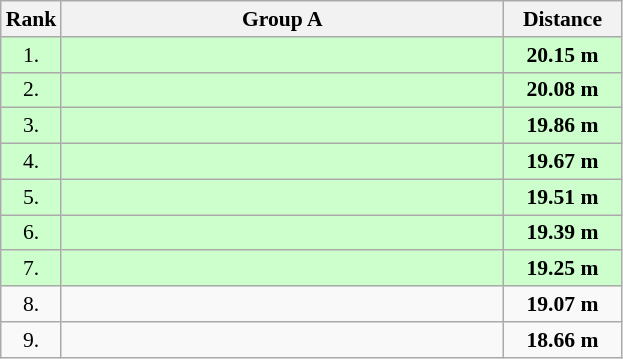<table class="wikitable" style="border-collapse: collapse; font-size: 90%;">
<tr>
<th>Rank</th>
<th style="width: 20em">Group A</th>
<th style="width: 5em">Distance</th>
</tr>
<tr style="background:#ccffcc;">
<td align="center">1.</td>
<td></td>
<td align="center"><strong>20.15 m</strong></td>
</tr>
<tr style="background:#ccffcc;">
<td align="center">2.</td>
<td></td>
<td align="center"><strong>20.08 m</strong></td>
</tr>
<tr style="background:#ccffcc;">
<td align="center">3.</td>
<td></td>
<td align="center"><strong>19.86 m</strong></td>
</tr>
<tr style="background:#ccffcc;">
<td align="center">4.</td>
<td></td>
<td align="center"><strong>19.67 m</strong></td>
</tr>
<tr style="background:#ccffcc;">
<td align="center">5.</td>
<td></td>
<td align="center"><strong>19.51 m</strong></td>
</tr>
<tr style="background:#ccffcc;">
<td align="center">6.</td>
<td></td>
<td align="center"><strong>19.39 m</strong></td>
</tr>
<tr style="background:#ccffcc;">
<td align="center">7.</td>
<td></td>
<td align="center"><strong>19.25 m</strong></td>
</tr>
<tr>
<td align="center">8.</td>
<td></td>
<td align="center"><strong>19.07 m</strong></td>
</tr>
<tr>
<td align="center">9.</td>
<td></td>
<td align="center"><strong>18.66 m</strong></td>
</tr>
</table>
